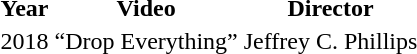<table class=“wikitable”>
<tr>
<th>Year</th>
<th>Video</th>
<th>Director</th>
</tr>
<tr>
<td>2018</td>
<td>“Drop Everything”</td>
<td>Jeffrey C. Phillips</td>
</tr>
<tr>
</tr>
</table>
